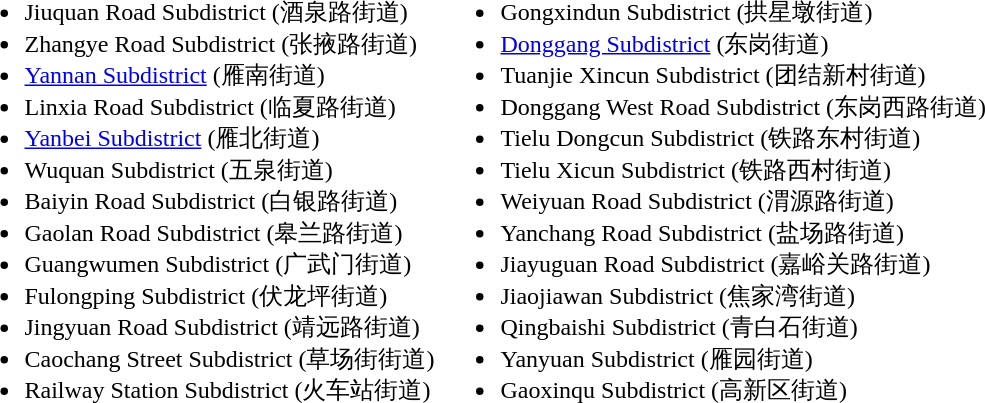<table>
<tr>
<td valign="top"><br><ul><li>Jiuquan Road Subdistrict (酒泉路街道)</li><li>Zhangye Road Subdistrict (张掖路街道)</li><li><a href='#'>Yannan Subdistrict</a> (雁南街道)</li><li>Linxia Road Subdistrict (临夏路街道)</li><li><a href='#'>Yanbei Subdistrict</a> (雁北街道)</li><li>Wuquan Subdistrict (五泉街道)</li><li>Baiyin Road Subdistrict (白银路街道)</li><li>Gaolan Road Subdistrict (皋兰路街道)</li><li>Guangwumen Subdistrict (广武门街道)</li><li>Fulongping Subdistrict (伏龙坪街道)</li><li>Jingyuan Road Subdistrict (靖远路街道)</li><li>Caochang Street Subdistrict (草场街街道)</li><li>Railway Station Subdistrict (火车站街道)</li></ul></td>
<td valign="top"><br><ul><li>Gongxindun Subdistrict (拱星墩街道)</li><li><a href='#'>Donggang Subdistrict</a> (东岗街道)</li><li>Tuanjie Xincun Subdistrict (团结新村街道)</li><li>Donggang West Road Subdistrict (东岗西路街道)</li><li>Tielu Dongcun Subdistrict (铁路东村街道)</li><li>Tielu Xicun Subdistrict (铁路西村街道)</li><li>Weiyuan Road Subdistrict (渭源路街道)</li><li>Yanchang Road Subdistrict (盐场路街道)</li><li>Jiayuguan Road Subdistrict (嘉峪关路街道)</li><li>Jiaojiawan Subdistrict (焦家湾街道)</li><li>Qingbaishi Subdistrict (青白石街道)</li><li>Yanyuan Subdistrict (雁园街道)</li><li>Gaoxinqu Subdistrict (高新区街道)</li></ul></td>
</tr>
</table>
